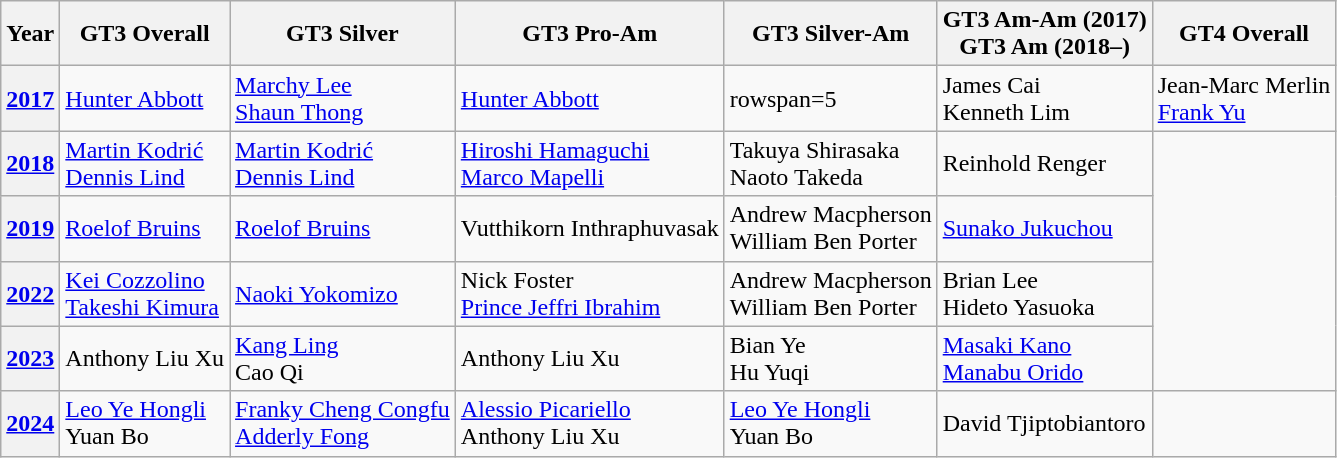<table class="wikitable">
<tr>
<th>Year</th>
<th>GT3 Overall</th>
<th>GT3 Silver</th>
<th>GT3 Pro-Am</th>
<th>GT3 Silver-Am</th>
<th>GT3 Am-Am (2017)<br>GT3 Am (2018–)</th>
<th>GT4 Overall</th>
</tr>
<tr>
<th><a href='#'>2017</a></th>
<td> <a href='#'>Hunter Abbott</a></td>
<td> <a href='#'>Marchy Lee</a><br> <a href='#'>Shaun Thong</a></td>
<td> <a href='#'>Hunter Abbott</a></td>
<td>rowspan=5 </td>
<td> James Cai<br> Kenneth Lim</td>
<td> Jean-Marc Merlin<br> <a href='#'>Frank Yu</a></td>
</tr>
<tr>
<th><a href='#'>2018</a></th>
<td> <a href='#'>Martin Kodrić</a><br> <a href='#'>Dennis Lind</a></td>
<td> <a href='#'>Martin Kodrić</a><br> <a href='#'>Dennis Lind</a></td>
<td> <a href='#'>Hiroshi Hamaguchi</a><br> <a href='#'>Marco Mapelli</a></td>
<td> Takuya Shirasaka<br> Naoto Takeda</td>
<td> Reinhold Renger</td>
</tr>
<tr>
<th><a href='#'>2019</a></th>
<td> <a href='#'>Roelof Bruins</a></td>
<td> <a href='#'>Roelof Bruins</a></td>
<td> Vutthikorn Inthraphuvasak</td>
<td> Andrew Macpherson<br> William Ben Porter</td>
<td> <a href='#'>Sunako Jukuchou</a></td>
</tr>
<tr>
<th><a href='#'>2022</a></th>
<td> <a href='#'>Kei Cozzolino</a><br> <a href='#'>Takeshi Kimura</a></td>
<td> <a href='#'>Naoki Yokomizo</a></td>
<td> Nick Foster<br> <a href='#'>Prince Jeffri Ibrahim</a></td>
<td> Andrew Macpherson<br> William Ben Porter</td>
<td> Brian Lee<br> Hideto Yasuoka</td>
</tr>
<tr>
<th><a href='#'>2023</a></th>
<td> Anthony Liu Xu</td>
<td> <a href='#'>Kang Ling</a><br> Cao Qi</td>
<td> Anthony Liu Xu</td>
<td> Bian Ye<br> Hu Yuqi</td>
<td> <a href='#'>Masaki Kano</a><br> <a href='#'>Manabu Orido</a></td>
</tr>
<tr>
<th><a href='#'>2024</a></th>
<td> <a href='#'>Leo Ye Hongli</a><br> Yuan Bo</td>
<td> <a href='#'>Franky Cheng Congfu</a><br> <a href='#'>Adderly Fong</a></td>
<td> <a href='#'>Alessio Picariello</a><br> Anthony Liu Xu</td>
<td> <a href='#'>Leo Ye Hongli</a><br> Yuan Bo</td>
<td> David Tjiptobiantoro</td>
<td></td>
</tr>
</table>
